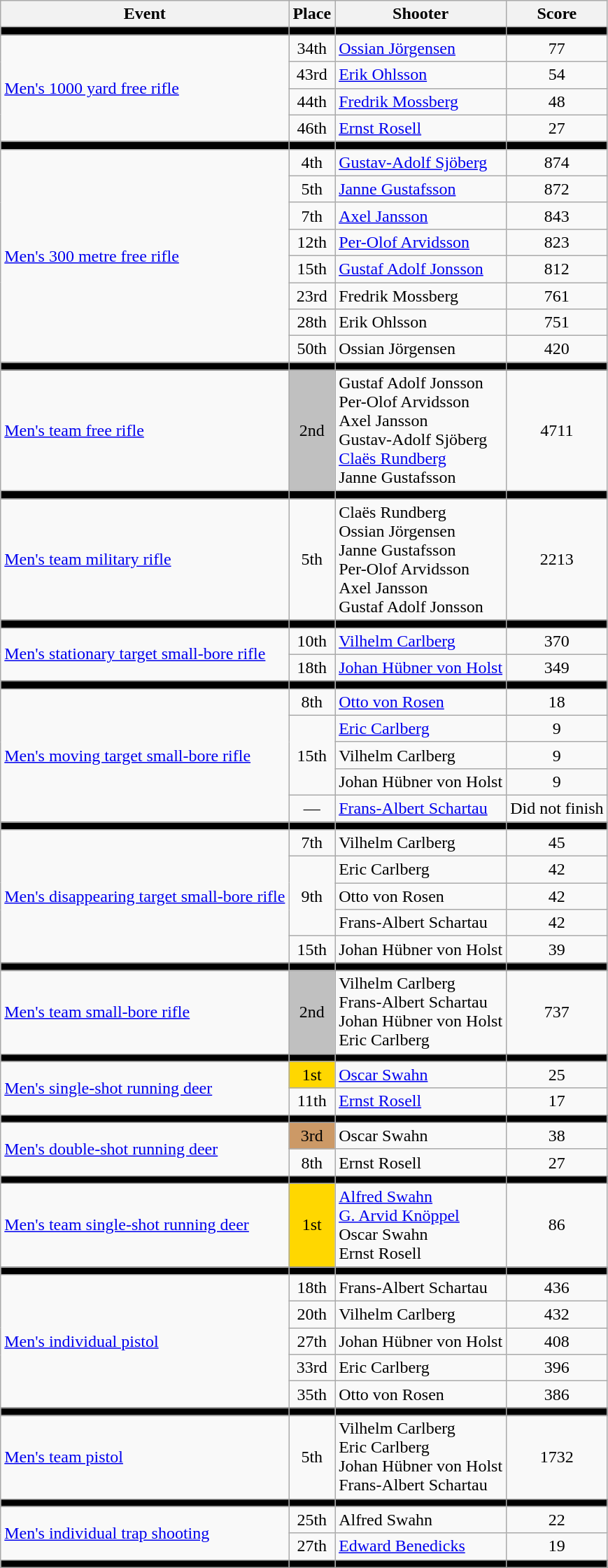<table class=wikitable>
<tr>
<th>Event</th>
<th>Place</th>
<th>Shooter</th>
<th>Score</th>
</tr>
<tr bgcolor=black>
<td></td>
<td></td>
<td></td>
<td></td>
</tr>
<tr>
<td rowspan=4><a href='#'>Men's 1000 yard free rifle</a></td>
<td align=center>34th</td>
<td><a href='#'>Ossian Jörgensen</a></td>
<td align=center>77</td>
</tr>
<tr>
<td align=center>43rd</td>
<td><a href='#'>Erik Ohlsson</a></td>
<td align=center>54</td>
</tr>
<tr>
<td align=center>44th</td>
<td><a href='#'>Fredrik Mossberg</a></td>
<td align=center>48</td>
</tr>
<tr>
<td align=center>46th</td>
<td><a href='#'>Ernst Rosell</a></td>
<td align=center>27</td>
</tr>
<tr bgcolor=black>
<td></td>
<td></td>
<td></td>
<td></td>
</tr>
<tr>
<td rowspan=8><a href='#'>Men's 300 metre free rifle</a></td>
<td align=center>4th</td>
<td><a href='#'>Gustav-Adolf Sjöberg</a></td>
<td align=center>874</td>
</tr>
<tr>
<td align=center>5th</td>
<td><a href='#'>Janne Gustafsson</a></td>
<td align=center>872</td>
</tr>
<tr>
<td align=center>7th</td>
<td><a href='#'>Axel Jansson</a></td>
<td align=center>843</td>
</tr>
<tr>
<td align=center>12th</td>
<td><a href='#'>Per-Olof Arvidsson</a></td>
<td align=center>823</td>
</tr>
<tr>
<td align=center>15th</td>
<td><a href='#'>Gustaf Adolf Jonsson</a></td>
<td align=center>812</td>
</tr>
<tr>
<td align=center>23rd</td>
<td>Fredrik Mossberg</td>
<td align=center>761</td>
</tr>
<tr>
<td align=center>28th</td>
<td>Erik Ohlsson</td>
<td align=center>751</td>
</tr>
<tr>
<td align=center>50th</td>
<td>Ossian Jörgensen</td>
<td align=center>420</td>
</tr>
<tr bgcolor=black>
<td></td>
<td></td>
<td></td>
<td></td>
</tr>
<tr>
<td><a href='#'>Men's team free rifle</a></td>
<td bgcolor=silver align=center>2nd</td>
<td>Gustaf Adolf Jonsson <br> Per-Olof Arvidsson <br> Axel Jansson <br> Gustav-Adolf Sjöberg <br> <a href='#'>Claës Rundberg</a> <br> Janne Gustafsson</td>
<td align=center>4711</td>
</tr>
<tr bgcolor=black>
<td></td>
<td></td>
<td></td>
<td></td>
</tr>
<tr>
<td><a href='#'>Men's team military rifle</a></td>
<td align=center>5th</td>
<td>Claës Rundberg <br> Ossian Jörgensen <br> Janne Gustafsson <br> Per-Olof Arvidsson <br> Axel Jansson <br> Gustaf Adolf Jonsson</td>
<td align=center>2213</td>
</tr>
<tr bgcolor=black>
<td></td>
<td></td>
<td></td>
<td></td>
</tr>
<tr>
<td rowspan=2><a href='#'>Men's stationary target small-bore rifle</a></td>
<td align=center>10th</td>
<td><a href='#'>Vilhelm Carlberg</a></td>
<td align=center>370</td>
</tr>
<tr>
<td align=center>18th</td>
<td><a href='#'>Johan Hübner von Holst</a></td>
<td align=center>349</td>
</tr>
<tr bgcolor=black>
<td></td>
<td></td>
<td></td>
<td></td>
</tr>
<tr>
<td rowspan=5><a href='#'>Men's moving target small-bore rifle</a></td>
<td align=center>8th</td>
<td><a href='#'>Otto von Rosen</a></td>
<td align=center>18</td>
</tr>
<tr>
<td rowspan=3 align=center>15th</td>
<td><a href='#'>Eric Carlberg</a></td>
<td align=center>9</td>
</tr>
<tr>
<td>Vilhelm Carlberg</td>
<td align=center>9</td>
</tr>
<tr>
<td>Johan Hübner von Holst</td>
<td align=center>9</td>
</tr>
<tr>
<td align=center>—</td>
<td><a href='#'>Frans-Albert Schartau</a></td>
<td align=center>Did not finish</td>
</tr>
<tr bgcolor=black>
<td></td>
<td></td>
<td></td>
<td></td>
</tr>
<tr>
<td rowspan=5><a href='#'>Men's disappearing target small-bore rifle</a></td>
<td align=center>7th</td>
<td>Vilhelm Carlberg</td>
<td align=center>45</td>
</tr>
<tr>
<td rowspan=3 align=center>9th</td>
<td>Eric Carlberg</td>
<td align=center>42</td>
</tr>
<tr>
<td>Otto von Rosen</td>
<td align=center>42</td>
</tr>
<tr>
<td>Frans-Albert Schartau</td>
<td align=center>42</td>
</tr>
<tr>
<td align=center>15th</td>
<td>Johan Hübner von Holst</td>
<td align=center>39</td>
</tr>
<tr bgcolor=black>
<td></td>
<td></td>
<td></td>
<td></td>
</tr>
<tr>
<td><a href='#'>Men's team small-bore rifle</a></td>
<td bgcolor=silver align=center>2nd</td>
<td>Vilhelm Carlberg <br> Frans-Albert Schartau <br> Johan Hübner von Holst <br> Eric Carlberg</td>
<td align=center>737</td>
</tr>
<tr bgcolor=black>
<td></td>
<td></td>
<td></td>
<td></td>
</tr>
<tr>
<td rowspan=2><a href='#'>Men's single-shot running deer</a></td>
<td bgcolor=gold align=center>1st</td>
<td><a href='#'>Oscar Swahn</a></td>
<td align=center>25</td>
</tr>
<tr>
<td align=center>11th</td>
<td><a href='#'>Ernst Rosell</a></td>
<td align=center>17</td>
</tr>
<tr bgcolor=black>
<td></td>
<td></td>
<td></td>
<td></td>
</tr>
<tr>
<td rowspan=2><a href='#'>Men's double-shot running deer</a></td>
<td bgcolor=cc9966 align=center>3rd</td>
<td>Oscar Swahn</td>
<td align=center>38</td>
</tr>
<tr>
<td align=center>8th</td>
<td>Ernst Rosell</td>
<td align=center>27</td>
</tr>
<tr bgcolor=black>
<td></td>
<td></td>
<td></td>
<td></td>
</tr>
<tr>
<td><a href='#'>Men's team single-shot running deer</a></td>
<td bgcolor=gold align=center>1st</td>
<td><a href='#'>Alfred Swahn</a> <br> <a href='#'>G. Arvid Knöppel</a> <br> Oscar Swahn <br> Ernst Rosell</td>
<td align=center>86</td>
</tr>
<tr bgcolor=black>
<td></td>
<td></td>
<td></td>
<td></td>
</tr>
<tr>
<td rowspan=5><a href='#'>Men's individual pistol</a></td>
<td align=center>18th</td>
<td>Frans-Albert Schartau</td>
<td align=center>436</td>
</tr>
<tr>
<td align=center>20th</td>
<td>Vilhelm Carlberg</td>
<td align=center>432</td>
</tr>
<tr>
<td align=center>27th</td>
<td>Johan Hübner von Holst</td>
<td align=center>408</td>
</tr>
<tr>
<td align=center>33rd</td>
<td>Eric Carlberg</td>
<td align=center>396</td>
</tr>
<tr>
<td align=center>35th</td>
<td>Otto von Rosen</td>
<td align=center>386</td>
</tr>
<tr bgcolor=black>
<td></td>
<td></td>
<td></td>
<td></td>
</tr>
<tr>
<td><a href='#'>Men's team pistol</a></td>
<td align=center>5th</td>
<td>Vilhelm Carlberg <br> Eric Carlberg <br> Johan Hübner von Holst <br> Frans-Albert Schartau</td>
<td align=center>1732</td>
</tr>
<tr bgcolor=black>
<td></td>
<td></td>
<td></td>
<td></td>
</tr>
<tr>
<td rowspan=2><a href='#'>Men's individual trap shooting</a></td>
<td align=center>25th</td>
<td>Alfred Swahn</td>
<td align=center>22</td>
</tr>
<tr>
<td align=center>27th</td>
<td><a href='#'>Edward Benedicks</a></td>
<td align=center>19</td>
</tr>
<tr bgcolor=black>
<td></td>
<td></td>
<td></td>
<td></td>
</tr>
</table>
